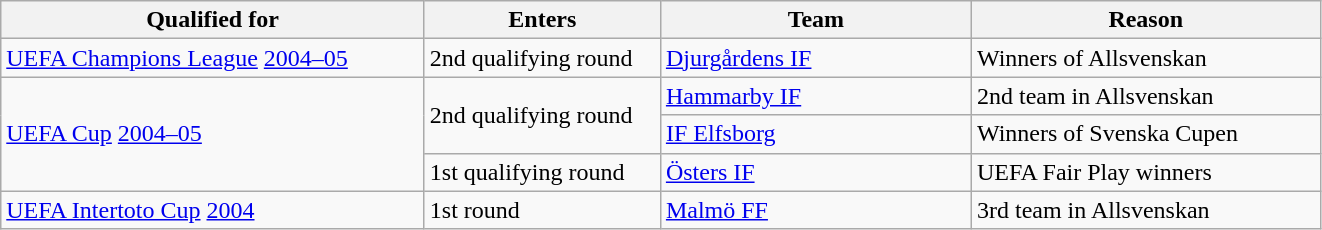<table class="wikitable" style="text-align: left;">
<tr>
<th style="width: 275px;">Qualified for</th>
<th style="width: 150px;">Enters</th>
<th style="width: 200px;">Team</th>
<th style="width: 225px;">Reason</th>
</tr>
<tr>
<td><a href='#'>UEFA Champions League</a> <a href='#'>2004–05</a></td>
<td>2nd qualifying round</td>
<td><a href='#'>Djurgårdens IF</a></td>
<td>Winners of Allsvenskan</td>
</tr>
<tr>
<td rowspan=3><a href='#'>UEFA Cup</a> <a href='#'>2004–05</a></td>
<td rowspan=2>2nd qualifying round</td>
<td><a href='#'>Hammarby IF</a></td>
<td>2nd team in Allsvenskan</td>
</tr>
<tr>
<td><a href='#'>IF Elfsborg</a></td>
<td>Winners of Svenska Cupen</td>
</tr>
<tr>
<td>1st qualifying round</td>
<td><a href='#'>Östers IF</a></td>
<td>UEFA Fair Play winners</td>
</tr>
<tr>
<td><a href='#'>UEFA Intertoto Cup</a> <a href='#'>2004</a></td>
<td>1st round</td>
<td><a href='#'>Malmö FF</a></td>
<td>3rd team in Allsvenskan</td>
</tr>
</table>
